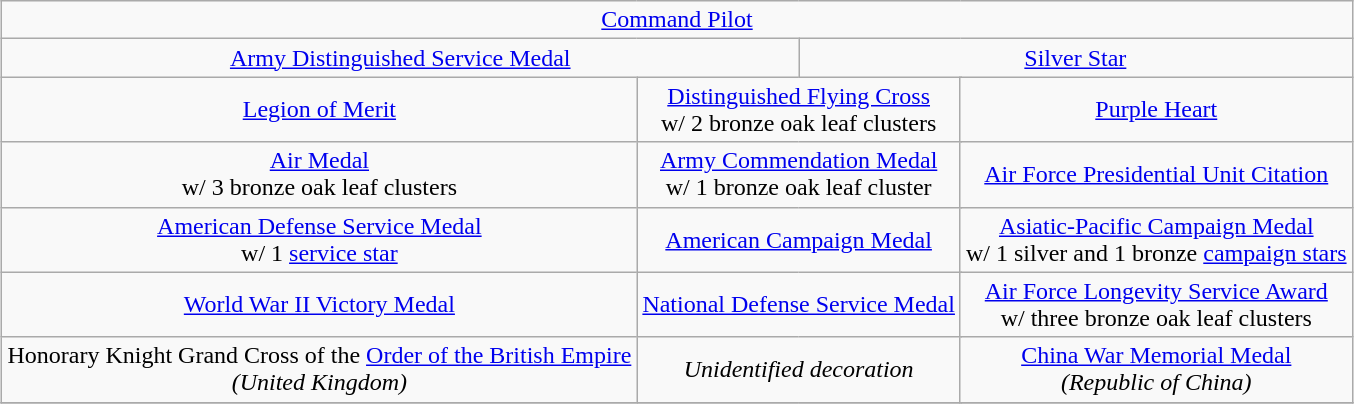<table class="wikitable" style="margin:1em auto; text-align:center;">
<tr>
<td colspan="12"><a href='#'>Command Pilot</a></td>
</tr>
<tr>
<td colspan="6"><a href='#'>Army Distinguished Service Medal</a></td>
<td colspan="6"><a href='#'>Silver Star</a></td>
</tr>
<tr>
<td colspan="4"><a href='#'>Legion of Merit</a></td>
<td colspan="4"><a href='#'>Distinguished Flying Cross</a><br>w/ 2 bronze oak leaf clusters</td>
<td colspan="4"><a href='#'>Purple Heart</a></td>
</tr>
<tr>
<td colspan="4"><a href='#'>Air Medal</a><br>w/ 3 bronze oak leaf clusters</td>
<td colspan="4"><a href='#'>Army Commendation Medal</a><br>w/ 1 bronze oak leaf cluster</td>
<td colspan="4"><a href='#'>Air Force Presidential Unit Citation</a></td>
</tr>
<tr>
<td colspan="4"><a href='#'>American Defense Service Medal</a><br>w/ 1 <a href='#'>service star</a></td>
<td colspan="4"><a href='#'>American Campaign Medal</a></td>
<td colspan="4"><a href='#'>Asiatic-Pacific Campaign Medal</a><br>w/ 1 silver and 1 bronze <a href='#'>campaign stars</a></td>
</tr>
<tr>
<td colspan="4"><a href='#'>World War II Victory Medal</a></td>
<td colspan="4"><a href='#'>National Defense Service Medal</a></td>
<td colspan="4"><a href='#'>Air Force Longevity Service Award</a><br>w/ three bronze oak leaf clusters</td>
</tr>
<tr>
<td colspan="4">Honorary Knight Grand Cross of the <a href='#'>Order of the British Empire</a><br><em>(United Kingdom)</em></td>
<td colspan="4"><em>Unidentified decoration</em></td>
<td colspan="4"><a href='#'>China War Memorial Medal</a><br><em>(Republic of China)</em></td>
</tr>
<tr>
</tr>
</table>
